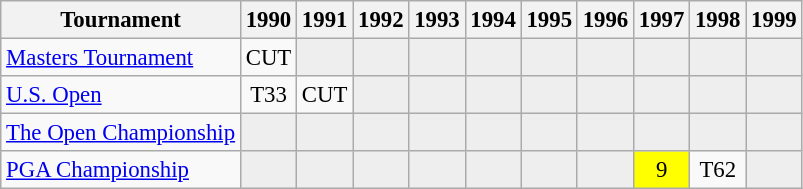<table class="wikitable" style="font-size:95%;text-align:center;">
<tr>
<th>Tournament</th>
<th>1990</th>
<th>1991</th>
<th>1992</th>
<th>1993</th>
<th>1994</th>
<th>1995</th>
<th>1996</th>
<th>1997</th>
<th>1998</th>
<th>1999</th>
</tr>
<tr>
<td align=left><a href='#'>Masters Tournament</a></td>
<td>CUT</td>
<td style="background:#eeeeee;"></td>
<td style="background:#eeeeee;"></td>
<td style="background:#eeeeee;"></td>
<td style="background:#eeeeee;"></td>
<td style="background:#eeeeee;"></td>
<td style="background:#eeeeee;"></td>
<td style="background:#eeeeee;"></td>
<td style="background:#eeeeee;"></td>
<td style="background:#eeeeee;"></td>
</tr>
<tr>
<td align=left><a href='#'>U.S. Open</a></td>
<td>T33</td>
<td>CUT</td>
<td style="background:#eeeeee;"></td>
<td style="background:#eeeeee;"></td>
<td style="background:#eeeeee;"></td>
<td style="background:#eeeeee;"></td>
<td style="background:#eeeeee;"></td>
<td style="background:#eeeeee;"></td>
<td style="background:#eeeeee;"></td>
<td style="background:#eeeeee;"></td>
</tr>
<tr>
<td align=left><a href='#'>The Open Championship</a></td>
<td style="background:#eeeeee;"></td>
<td style="background:#eeeeee;"></td>
<td style="background:#eeeeee;"></td>
<td style="background:#eeeeee;"></td>
<td style="background:#eeeeee;"></td>
<td style="background:#eeeeee;"></td>
<td style="background:#eeeeee;"></td>
<td style="background:#eeeeee;"></td>
<td style="background:#eeeeee;"></td>
<td style="background:#eeeeee;"></td>
</tr>
<tr>
<td align=left><a href='#'>PGA Championship</a></td>
<td style="background:#eeeeee;"></td>
<td style="background:#eeeeee;"></td>
<td style="background:#eeeeee;"></td>
<td style="background:#eeeeee;"></td>
<td style="background:#eeeeee;"></td>
<td style="background:#eeeeee;"></td>
<td style="background:#eeeeee;"></td>
<td style="background:yellow;">9</td>
<td>T62</td>
<td style="background:#eeeeee;"></td>
</tr>
</table>
